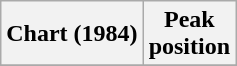<table class="wikitable sortable">
<tr>
<th align="center">Chart (1984)</th>
<th align="center">Peak<br>position</th>
</tr>
<tr>
</tr>
</table>
